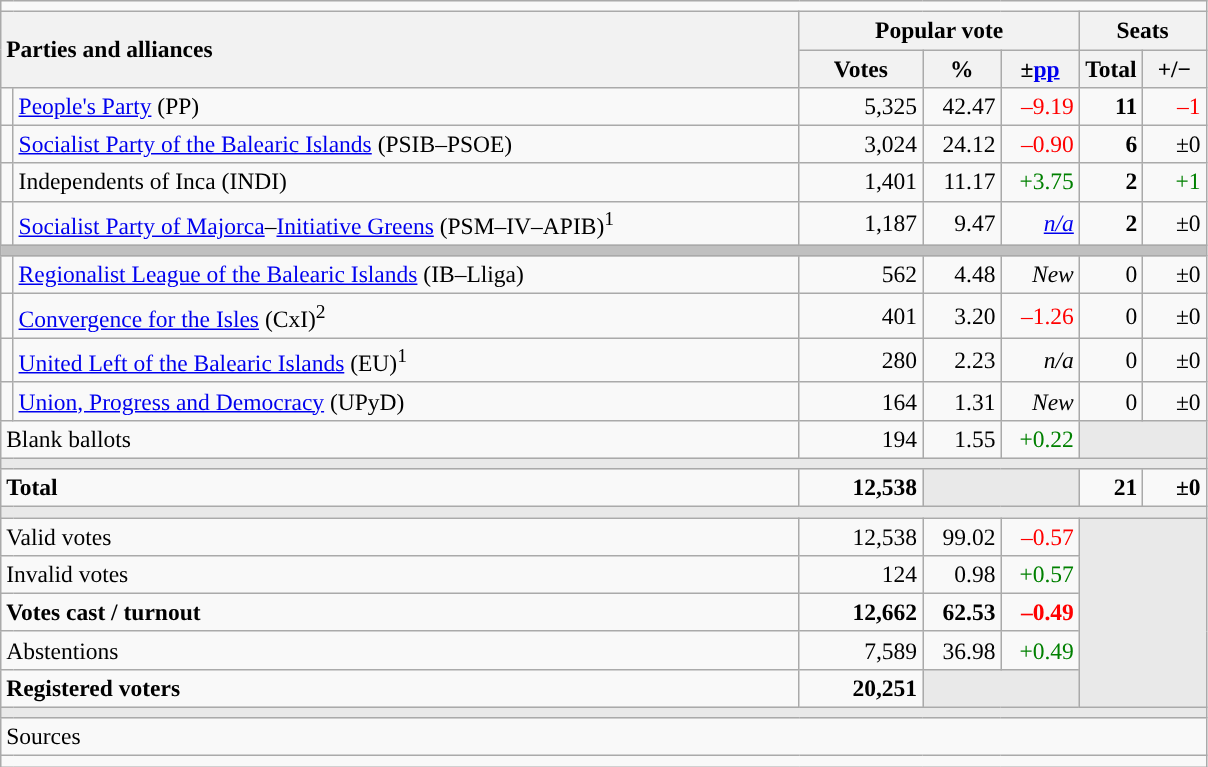<table class="wikitable" style="text-align:right; font-size:98%;">
<tr>
<td colspan="7"></td>
</tr>
<tr>
<th style="text-align:left;" rowspan="2" colspan="2" width="525">Parties and alliances</th>
<th colspan="3">Popular vote</th>
<th colspan="2">Seats</th>
</tr>
<tr>
<th width="75">Votes</th>
<th width="45">%</th>
<th width="45">±<a href='#'>pp</a></th>
<th width="35">Total</th>
<th width="35">+/−</th>
</tr>
<tr>
<td width="1" style="color:inherit;background:"></td>
<td align="left"><a href='#'>People's Party</a> (PP)</td>
<td>5,325</td>
<td>42.47</td>
<td style="color:red;">–9.19</td>
<td><strong>11</strong></td>
<td style="color:red;">–1</td>
</tr>
<tr>
<td style="color:inherit;background:"></td>
<td align="left"><a href='#'>Socialist Party of the Balearic Islands</a> (PSIB–PSOE)</td>
<td>3,024</td>
<td>24.12</td>
<td style="color:red;">–0.90</td>
<td><strong>6</strong></td>
<td>±0</td>
</tr>
<tr>
<td style="color:inherit;background:"></td>
<td align="left">Independents of Inca (INDI)</td>
<td>1,401</td>
<td>11.17</td>
<td style="color:green;">+3.75</td>
<td><strong>2</strong></td>
<td style="color:green;">+1</td>
</tr>
<tr>
<td style="color:inherit;background:"></td>
<td align="left"><a href='#'>Socialist Party of Majorca</a>–<a href='#'>Initiative Greens</a> (PSM–IV–APIB)<sup>1</sup></td>
<td>1,187</td>
<td>9.47</td>
<td><em><a href='#'>n/a</a></em></td>
<td><strong>2</strong></td>
<td>±0</td>
</tr>
<tr>
<td colspan="7" style="color:inherit;background:#C0C0C0"></td>
</tr>
<tr>
<td style="color:inherit;background:"></td>
<td align="left"><a href='#'>Regionalist League of the Balearic Islands</a> (IB–Lliga)</td>
<td>562</td>
<td>4.48</td>
<td><em>New</em></td>
<td>0</td>
<td>±0</td>
</tr>
<tr>
<td style="color:inherit;background:"></td>
<td align="left"><a href='#'>Convergence for the Isles</a> (CxI)<sup>2</sup></td>
<td>401</td>
<td>3.20</td>
<td style="color:red;">–1.26</td>
<td>0</td>
<td>±0</td>
</tr>
<tr>
<td style="color:inherit;background:"></td>
<td align="left"><a href='#'>United Left of the Balearic Islands</a> (EU)<sup>1</sup></td>
<td>280</td>
<td>2.23</td>
<td><em>n/a</em></td>
<td>0</td>
<td>±0</td>
</tr>
<tr>
<td style="color:inherit;background:"></td>
<td align="left"><a href='#'>Union, Progress and Democracy</a> (UPyD)</td>
<td>164</td>
<td>1.31</td>
<td><em>New</em></td>
<td>0</td>
<td>±0</td>
</tr>
<tr>
<td align="left" colspan="2">Blank ballots</td>
<td>194</td>
<td>1.55</td>
<td style="color:green;">+0.22</td>
<td style="color:inherit;background:#E9E9E9" colspan="2"></td>
</tr>
<tr>
<td colspan="7" style="color:inherit;background:#E9E9E9"></td>
</tr>
<tr style="font-weight:bold;">
<td align="left" colspan="2">Total</td>
<td>12,538</td>
<td bgcolor="#E9E9E9" colspan="2"></td>
<td>21</td>
<td>±0</td>
</tr>
<tr>
<td colspan="7" style="color:inherit;background:#E9E9E9"></td>
</tr>
<tr>
<td align="left" colspan="2">Valid votes</td>
<td>12,538</td>
<td>99.02</td>
<td style="color:red;">–0.57</td>
<td bgcolor="#E9E9E9" colspan="2" rowspan="5"></td>
</tr>
<tr>
<td align="left" colspan="2">Invalid votes</td>
<td>124</td>
<td>0.98</td>
<td style="color:green;">+0.57</td>
</tr>
<tr style="font-weight:bold;">
<td align="left" colspan="2">Votes cast / turnout</td>
<td>12,662</td>
<td>62.53</td>
<td style="color:red;">–0.49</td>
</tr>
<tr>
<td align="left" colspan="2">Abstentions</td>
<td>7,589</td>
<td>36.98</td>
<td style="color:green;">+0.49</td>
</tr>
<tr style="font-weight:bold;">
<td align="left" colspan="2">Registered voters</td>
<td>20,251</td>
<td bgcolor="#E9E9E9" colspan="2"></td>
</tr>
<tr>
<td colspan="7" style="color:inherit;background:#E9E9E9"></td>
</tr>
<tr>
<td align="left" colspan="7">Sources</td>
</tr>
<tr>
<td colspan="7" style="text-align:left; max-width:790px;"></td>
</tr>
</table>
